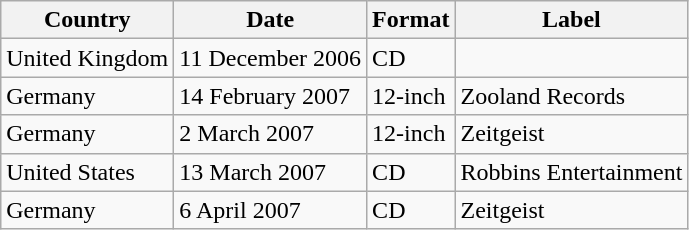<table class="wikitable">
<tr>
<th>Country</th>
<th>Date</th>
<th>Format</th>
<th>Label</th>
</tr>
<tr>
<td>United Kingdom</td>
<td>11 December 2006</td>
<td>CD</td>
<td></td>
</tr>
<tr>
<td>Germany</td>
<td>14 February 2007</td>
<td>12-inch</td>
<td>Zooland Records</td>
</tr>
<tr>
<td>Germany</td>
<td>2 March 2007</td>
<td>12-inch</td>
<td>Zeitgeist</td>
</tr>
<tr>
<td>United States</td>
<td>13 March 2007</td>
<td>CD</td>
<td>Robbins Entertainment</td>
</tr>
<tr>
<td>Germany</td>
<td>6 April 2007</td>
<td>CD</td>
<td>Zeitgeist</td>
</tr>
</table>
